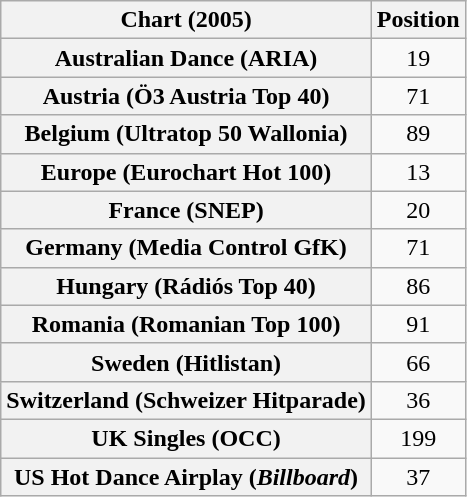<table class="wikitable sortable plainrowheaders" style="text-align:center">
<tr>
<th>Chart (2005)</th>
<th>Position</th>
</tr>
<tr>
<th scope="row">Australian Dance (ARIA)</th>
<td>19</td>
</tr>
<tr>
<th scope="row">Austria (Ö3 Austria Top 40)</th>
<td>71</td>
</tr>
<tr>
<th scope="row">Belgium (Ultratop 50 Wallonia)</th>
<td>89</td>
</tr>
<tr>
<th scope="row">Europe (Eurochart Hot 100)</th>
<td>13</td>
</tr>
<tr>
<th scope="row">France (SNEP)</th>
<td>20</td>
</tr>
<tr>
<th scope="row">Germany (Media Control GfK)</th>
<td>71</td>
</tr>
<tr>
<th scope="row">Hungary (Rádiós Top 40)</th>
<td>86</td>
</tr>
<tr>
<th scope="row">Romania (Romanian Top 100)</th>
<td>91</td>
</tr>
<tr>
<th scope="row">Sweden (Hitlistan)</th>
<td>66</td>
</tr>
<tr>
<th scope="row">Switzerland (Schweizer Hitparade)</th>
<td>36</td>
</tr>
<tr>
<th scope="row">UK Singles (OCC)</th>
<td>199</td>
</tr>
<tr>
<th scope="row">US Hot Dance Airplay (<em>Billboard</em>)</th>
<td>37</td>
</tr>
</table>
